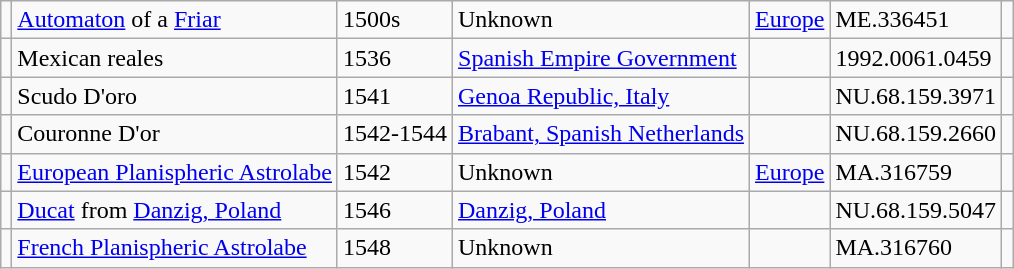<table class="wikitable sortable">
<tr>
<td></td>
<td><a href='#'>Automaton</a> of a <a href='#'>Friar</a></td>
<td>1500s</td>
<td>Unknown</td>
<td><a href='#'>Europe</a></td>
<td>ME.336451</td>
<td></td>
</tr>
<tr>
<td></td>
<td>Mexican reales</td>
<td>1536</td>
<td><a href='#'>Spanish Empire Government</a></td>
<td></td>
<td>1992.0061.0459</td>
<td></td>
</tr>
<tr>
<td></td>
<td>Scudo D'oro</td>
<td>1541</td>
<td><a href='#'>Genoa Republic, Italy</a></td>
<td></td>
<td>NU.68.159.3971</td>
<td></td>
</tr>
<tr>
<td></td>
<td>Couronne D'or</td>
<td>1542-1544</td>
<td><a href='#'>Brabant, Spanish Netherlands</a></td>
<td></td>
<td>NU.68.159.2660</td>
<td></td>
</tr>
<tr>
<td></td>
<td><a href='#'>European Planispheric Astrolabe</a></td>
<td>1542</td>
<td>Unknown</td>
<td><a href='#'>Europe</a></td>
<td>MA.316759</td>
<td></td>
</tr>
<tr>
<td></td>
<td><a href='#'>Ducat</a> from <a href='#'>Danzig, Poland</a></td>
<td>1546</td>
<td><a href='#'>Danzig, Poland</a></td>
<td></td>
<td>NU.68.159.5047</td>
<td></td>
</tr>
<tr>
<td></td>
<td><a href='#'>French Planispheric Astrolabe</a></td>
<td>1548</td>
<td>Unknown</td>
<td></td>
<td>MA.316760</td>
<td></td>
</tr>
</table>
